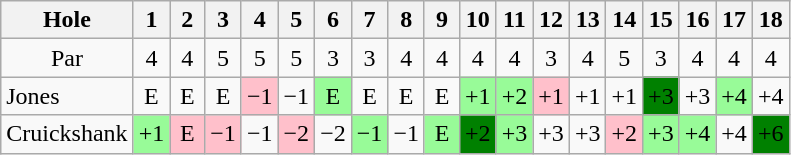<table class="wikitable" style="text-align:center">
<tr>
<th>Hole</th>
<th>1</th>
<th> 2 </th>
<th>3</th>
<th>4</th>
<th>5</th>
<th>6</th>
<th>7</th>
<th>8</th>
<th> 9 </th>
<th>10</th>
<th>11</th>
<th>12</th>
<th>13</th>
<th>14</th>
<th>15</th>
<th>16</th>
<th>17</th>
<th>18</th>
</tr>
<tr>
<td>Par</td>
<td>4</td>
<td>4</td>
<td>5</td>
<td>5</td>
<td>5</td>
<td>3</td>
<td>3</td>
<td>4</td>
<td>4</td>
<td>4</td>
<td>4</td>
<td>3</td>
<td>4</td>
<td>5</td>
<td>3</td>
<td>4</td>
<td>4</td>
<td>4</td>
</tr>
<tr>
<td align=left> Jones</td>
<td>E</td>
<td>E</td>
<td>E</td>
<td style="background: Pink;">−1</td>
<td>−1</td>
<td style="background: PaleGreen;">E</td>
<td>E</td>
<td>E</td>
<td>E</td>
<td style="background: PaleGreen;">+1</td>
<td style="background: PaleGreen;">+2</td>
<td style="background: Pink;">+1</td>
<td>+1</td>
<td>+1</td>
<td style="background: Green;">+3</td>
<td>+3</td>
<td style="background: PaleGreen;">+4</td>
<td>+4</td>
</tr>
<tr>
<td align=left> Cruickshank</td>
<td style="background: PaleGreen;">+1</td>
<td style="background: Pink;">E</td>
<td style="background: Pink;">−1</td>
<td>−1</td>
<td style="background: Pink;">−2</td>
<td>−2</td>
<td style="background: PaleGreen;">−1</td>
<td>−1</td>
<td style="background: PaleGreen;">E</td>
<td style="background: Green;">+2</td>
<td style="background: PaleGreen;">+3</td>
<td>+3</td>
<td>+3</td>
<td style="background: Pink;">+2</td>
<td style="background: PaleGreen;">+3</td>
<td style="background: PaleGreen;">+4</td>
<td>+4</td>
<td style="background: Green;">+6</td>
</tr>
</table>
